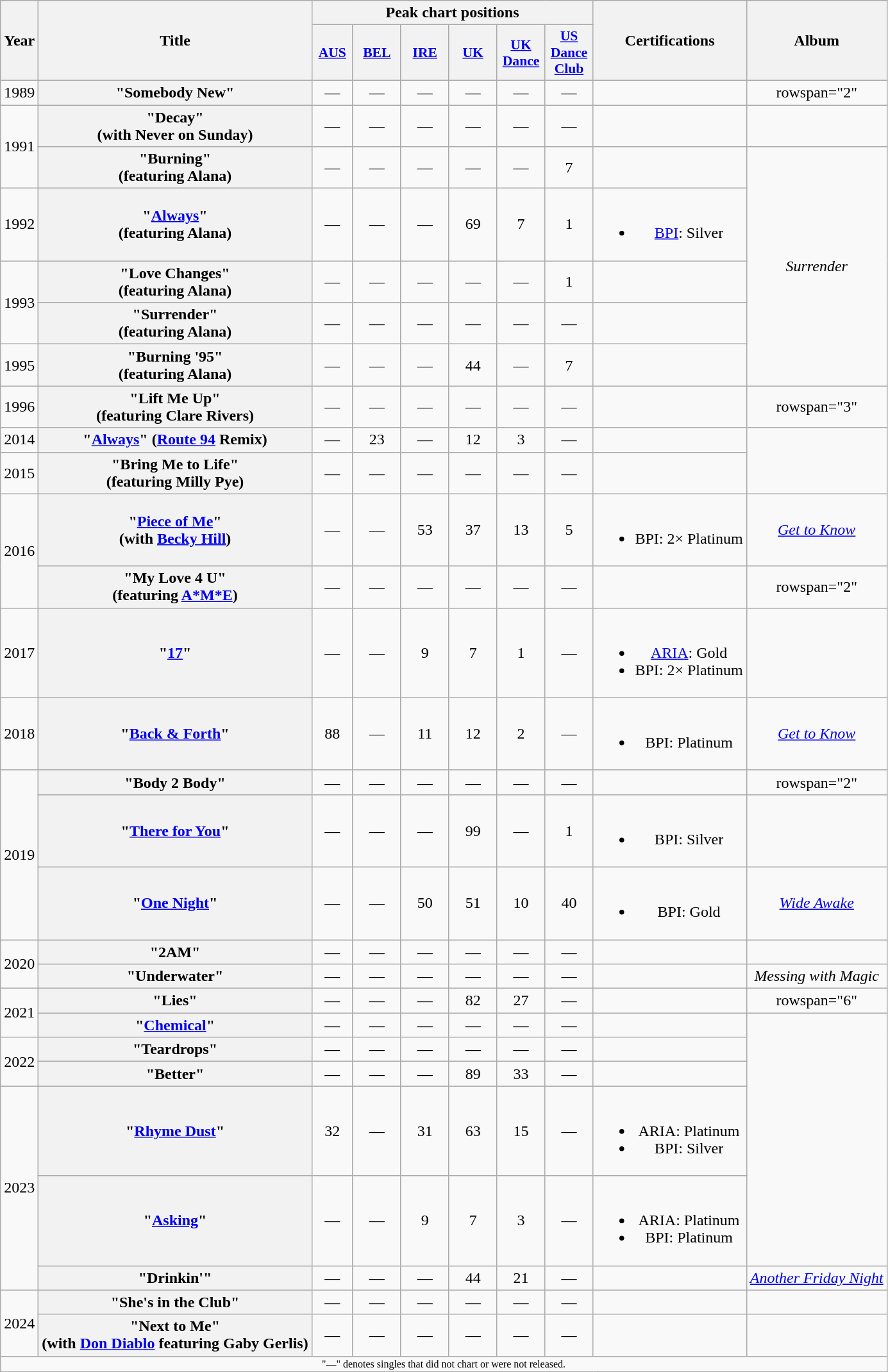<table class="wikitable plainrowheaders" style="text-align:center;">
<tr>
<th scope="col" rowspan="2">Year</th>
<th scope="col" rowspan="2">Title</th>
<th colspan="6">Peak chart positions</th>
<th scope="col" rowspan="2">Certifications</th>
<th scope="col" rowspan="2">Album</th>
</tr>
<tr>
<th scope="col" style="width:2.5em;font-size:90%;"><a href='#'>AUS</a><br></th>
<th scope="col" style="width:3em;font-size:90%;"><a href='#'>BEL</a><br></th>
<th scope="col" style="width:3em;font-size:90%;"><a href='#'>IRE</a><br></th>
<th scope="col" style="width:3em;font-size:90%;"><a href='#'>UK</a><br></th>
<th scope="col" style="width:3em;font-size:90%;"><a href='#'>UK<br>Dance</a><br></th>
<th scope="col" style="width:3em;font-size:90%;"><a href='#'>US<br>Dance Club</a><br></th>
</tr>
<tr>
<td>1989</td>
<th scope="row">"Somebody New"</th>
<td>—</td>
<td>—</td>
<td>—</td>
<td>—</td>
<td>—</td>
<td>—</td>
<td></td>
<td>rowspan="2" </td>
</tr>
<tr>
<td rowspan=2>1991</td>
<th scope="row">"Decay" <br><span>(with Never on Sunday)</span></th>
<td>—</td>
<td>—</td>
<td>—</td>
<td>—</td>
<td>—</td>
<td>—</td>
<td></td>
</tr>
<tr>
<th scope="row">"Burning" <br><span>(featuring Alana)</span></th>
<td>—</td>
<td>—</td>
<td>—</td>
<td>—</td>
<td>—</td>
<td>7</td>
<td></td>
<td rowspan="5"><em>Surrender</em></td>
</tr>
<tr>
<td>1992</td>
<th scope="row">"<a href='#'>Always</a>" <br><span>(featuring Alana)</span></th>
<td>—</td>
<td>—</td>
<td>—</td>
<td>69</td>
<td>7</td>
<td>1</td>
<td><br><ul><li><a href='#'>BPI</a>: Silver</li></ul></td>
</tr>
<tr>
<td rowspan=2>1993</td>
<th scope="row">"Love Changes" <br><span>(featuring Alana)</span></th>
<td>—</td>
<td>—</td>
<td>—</td>
<td>—</td>
<td>—</td>
<td>1</td>
<td></td>
</tr>
<tr>
<th scope="row">"Surrender" <br><span>(featuring Alana)</span></th>
<td>—</td>
<td>—</td>
<td>—</td>
<td>—</td>
<td>—</td>
<td>—</td>
<td></td>
</tr>
<tr>
<td>1995</td>
<th scope="row">"Burning '95" <br><span>(featuring Alana)</span></th>
<td>—</td>
<td>—</td>
<td>—</td>
<td>44</td>
<td>—</td>
<td>7</td>
<td></td>
</tr>
<tr>
<td>1996</td>
<th scope="row">"Lift Me Up" <br><span>(featuring Clare Rivers)</span></th>
<td>—</td>
<td>—</td>
<td>—</td>
<td>—</td>
<td>—</td>
<td>—</td>
<td></td>
<td>rowspan="3" </td>
</tr>
<tr>
<td>2014</td>
<th scope="row">"<a href='#'>Always</a>" (<a href='#'>Route 94</a> Remix)</th>
<td>—</td>
<td>23</td>
<td>—</td>
<td>12</td>
<td>3</td>
<td>—</td>
<td></td>
</tr>
<tr>
<td>2015</td>
<th scope="row">"Bring Me to Life" <br><span>(featuring Milly Pye)</span></th>
<td>—</td>
<td>—</td>
<td>—</td>
<td>—</td>
<td>—</td>
<td>—</td>
<td></td>
</tr>
<tr>
<td rowspan="2">2016</td>
<th scope="row">"<a href='#'>Piece of Me</a>" <br><span>(with <a href='#'>Becky Hill</a>)</span></th>
<td>—</td>
<td>—</td>
<td>53</td>
<td>37</td>
<td>13</td>
<td>5</td>
<td><br><ul><li>BPI: 2× Platinum</li></ul></td>
<td><em><a href='#'>Get to Know</a></em></td>
</tr>
<tr>
<th scope="row">"My Love 4 U" <br><span>(featuring <a href='#'>A*M*E</a>)</span></th>
<td>—</td>
<td>—</td>
<td>—</td>
<td>—</td>
<td>—</td>
<td>—</td>
<td></td>
<td>rowspan="2" </td>
</tr>
<tr>
<td>2017</td>
<th scope="row">"<a href='#'>17</a>"</th>
<td>—</td>
<td>—</td>
<td>9</td>
<td>7</td>
<td>1</td>
<td>—</td>
<td><br><ul><li><a href='#'>ARIA</a>: Gold</li><li>BPI: 2× Platinum</li></ul></td>
</tr>
<tr>
<td>2018</td>
<th scope="row">"<a href='#'>Back & Forth</a>" <br></th>
<td>88</td>
<td>—</td>
<td>11</td>
<td>12</td>
<td>2</td>
<td>—</td>
<td><br><ul><li>BPI: Platinum</li></ul></td>
<td><em><a href='#'>Get to Know</a></em></td>
</tr>
<tr>
<td rowspan="3">2019</td>
<th scope="row">"Body 2 Body"</th>
<td>—</td>
<td>—</td>
<td>—</td>
<td>—</td>
<td>—</td>
<td>—</td>
<td></td>
<td>rowspan="2" </td>
</tr>
<tr>
<th scope="row">"<a href='#'>There for You</a>"<br></th>
<td>—</td>
<td>—</td>
<td>—</td>
<td>99</td>
<td>—</td>
<td>1</td>
<td><br><ul><li>BPI: Silver</li></ul></td>
</tr>
<tr>
<th scope="row">"<a href='#'>One Night</a>" <br></th>
<td>—</td>
<td>—</td>
<td>50</td>
<td>51</td>
<td>10</td>
<td>40</td>
<td><br><ul><li>BPI: Gold</li></ul></td>
<td><em><a href='#'>Wide Awake</a></em></td>
</tr>
<tr>
<td rowspan="2">2020</td>
<th scope="row">"2AM" <br></th>
<td>—</td>
<td>—</td>
<td>—</td>
<td>—</td>
<td>—</td>
<td>—</td>
<td></td>
<td></td>
</tr>
<tr>
<th scope="row">"Underwater"<br></th>
<td>—</td>
<td>—</td>
<td>—</td>
<td>—</td>
<td>—</td>
<td>—</td>
<td></td>
<td><em>Messing with Magic</em></td>
</tr>
<tr>
<td rowspan="2">2021</td>
<th scope="row">"Lies" <br></th>
<td>—</td>
<td>—</td>
<td>—</td>
<td>82</td>
<td>27</td>
<td>—</td>
<td></td>
<td>rowspan="6" </td>
</tr>
<tr>
<th scope="row">"<a href='#'>Chemical</a>"</th>
<td>—</td>
<td>—</td>
<td>—</td>
<td>—</td>
<td>—</td>
<td>—</td>
<td></td>
</tr>
<tr>
<td rowspan="2">2022</td>
<th scope="row">"Teardrops"<br></th>
<td>—</td>
<td>—</td>
<td>—</td>
<td>—</td>
<td>—</td>
<td>—</td>
<td></td>
</tr>
<tr>
<th scope="row">"Better"<br></th>
<td>—</td>
<td>—</td>
<td>—</td>
<td>89</td>
<td>33</td>
<td>—</td>
<td></td>
</tr>
<tr>
<td rowspan=3>2023</td>
<th scope="row">"<a href='#'>Rhyme Dust</a>"<br></th>
<td>32</td>
<td>—</td>
<td>31</td>
<td>63</td>
<td>15</td>
<td>—</td>
<td><br><ul><li>ARIA: Platinum</li><li>BPI: Silver</li></ul></td>
</tr>
<tr>
<th scope="row">"<a href='#'>Asking</a>"<br></th>
<td>—</td>
<td>—</td>
<td>9<br></td>
<td>7</td>
<td>3</td>
<td>—</td>
<td><br><ul><li>ARIA: Platinum</li><li>BPI: Platinum</li></ul></td>
</tr>
<tr>
<th scope="row">"Drinkin'"<br></th>
<td>—</td>
<td>—</td>
<td>—</td>
<td>44</td>
<td>21</td>
<td>—</td>
<td></td>
<td><em><a href='#'>Another Friday Night</a></em></td>
</tr>
<tr>
<td rowspan="2">2024</td>
<th scope="row">"She's in the Club"<br></th>
<td>—</td>
<td>—</td>
<td>—</td>
<td>—</td>
<td>—</td>
<td>—</td>
<td></td>
<td></td>
</tr>
<tr>
<th scope="row">"Next to Me"<br><span>(with <a href='#'>Don Diablo</a> featuring Gaby Gerlis)</span></th>
<td>—</td>
<td>—</td>
<td>—</td>
<td>—</td>
<td>—</td>
<td>—</td>
<td></td>
<td></td>
</tr>
<tr>
<td colspan="14" style="text-align:center; font-size:8pt;">"—" denotes singles that did not chart or were not released.</td>
</tr>
</table>
